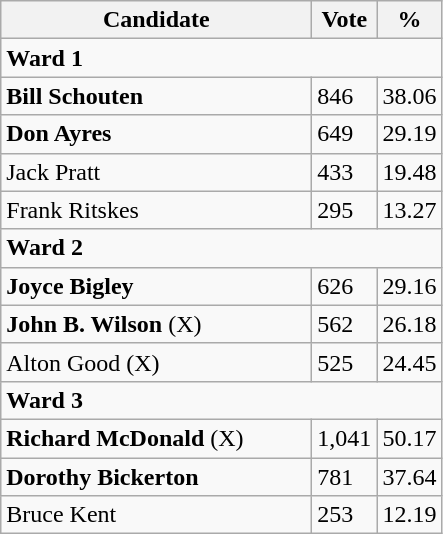<table class="wikitable">
<tr>
<th bgcolor="#DDDDFF" width="200px">Candidate</th>
<th bgcolor="#DDDDFF">Vote</th>
<th bgcolor="#DDDDFF">%</th>
</tr>
<tr>
<td colspan="4"><strong>Ward 1</strong></td>
</tr>
<tr>
<td><strong>Bill Schouten</strong></td>
<td>846</td>
<td>38.06</td>
</tr>
<tr>
<td><strong>Don Ayres</strong></td>
<td>649</td>
<td>29.19</td>
</tr>
<tr>
<td>Jack Pratt</td>
<td>433</td>
<td>19.48</td>
</tr>
<tr>
<td>Frank Ritskes</td>
<td>295</td>
<td>13.27</td>
</tr>
<tr>
<td colspan="4"><strong>Ward 2</strong></td>
</tr>
<tr>
<td><strong>Joyce Bigley</strong></td>
<td>626</td>
<td>29.16</td>
</tr>
<tr>
<td><strong>John B. Wilson</strong> (X)</td>
<td>562</td>
<td>26.18</td>
</tr>
<tr>
<td>Alton Good (X)</td>
<td>525</td>
<td>24.45</td>
</tr>
<tr>
<td colspan="4"><strong>Ward 3</strong></td>
</tr>
<tr>
<td><strong>Richard McDonald</strong> (X)</td>
<td>1,041</td>
<td>50.17</td>
</tr>
<tr>
<td><strong>Dorothy Bickerton</strong></td>
<td>781</td>
<td>37.64</td>
</tr>
<tr>
<td>Bruce Kent</td>
<td>253</td>
<td>12.19</td>
</tr>
</table>
